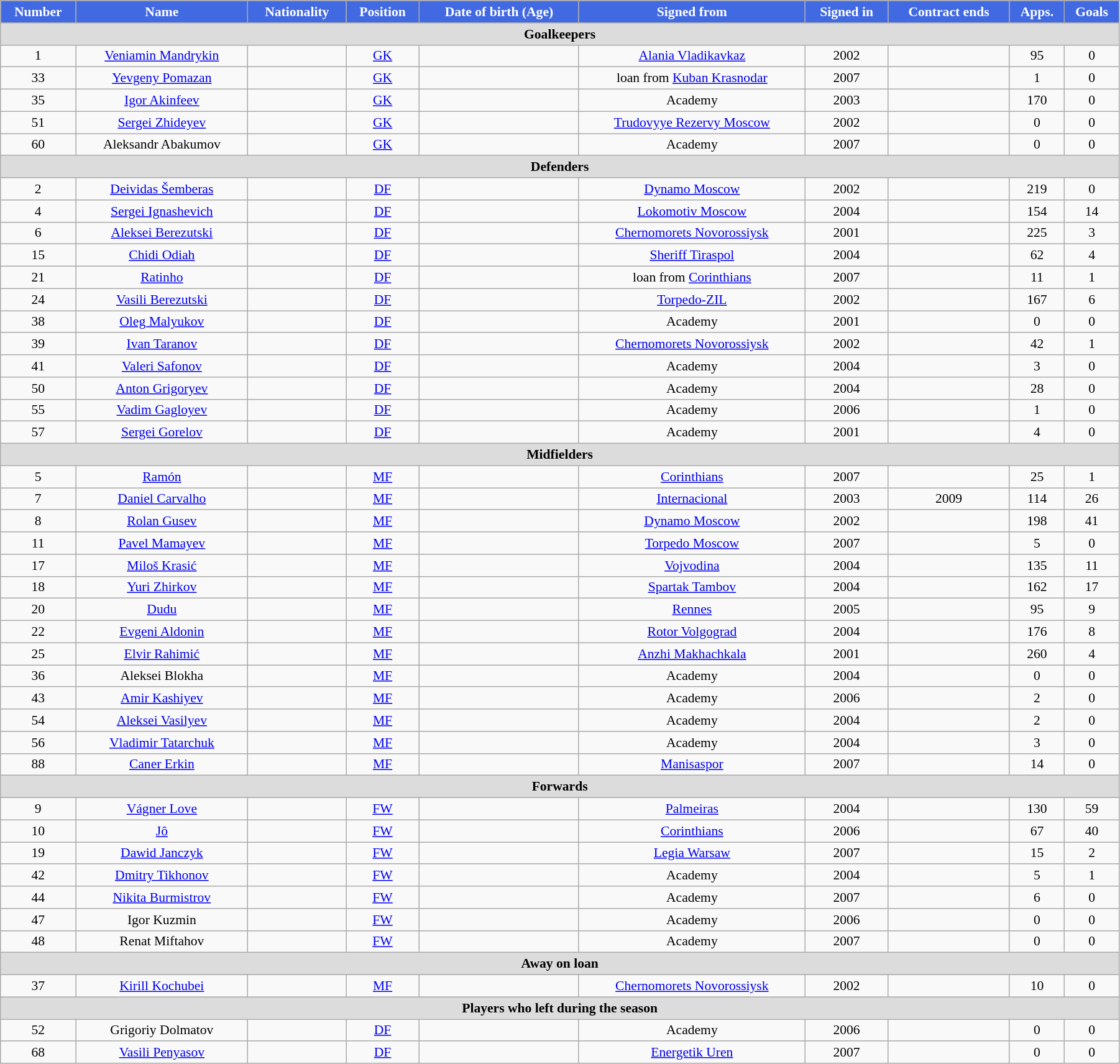<table class="wikitable"  style="text-align:center; font-size:90%; width:95%;">
<tr>
<th style="background:#4169E1; color:white; text-align:center;">Number</th>
<th style="background:#4169E1; color:white; text-align:center;">Name</th>
<th style="background:#4169E1; color:white; text-align:center;">Nationality</th>
<th style="background:#4169E1; color:white; text-align:center;">Position</th>
<th style="background:#4169E1; color:white; text-align:center;">Date of birth (Age)</th>
<th style="background:#4169E1; color:white; text-align:center;">Signed from</th>
<th style="background:#4169E1; color:white; text-align:center;">Signed in</th>
<th style="background:#4169E1; color:white; text-align:center;">Contract ends</th>
<th style="background:#4169E1; color:white; text-align:center;">Apps.</th>
<th style="background:#4169E1; color:white; text-align:center;">Goals</th>
</tr>
<tr>
<th colspan="11"  style="background:#dcdcdc; text-align:center;">Goalkeepers</th>
</tr>
<tr>
<td>1</td>
<td><a href='#'>Veniamin Mandrykin</a></td>
<td></td>
<td><a href='#'>GK</a></td>
<td></td>
<td><a href='#'>Alania Vladikavkaz</a></td>
<td>2002</td>
<td></td>
<td>95</td>
<td>0</td>
</tr>
<tr>
<td>33</td>
<td><a href='#'>Yevgeny Pomazan</a></td>
<td></td>
<td><a href='#'>GK</a></td>
<td></td>
<td>loan from <a href='#'>Kuban Krasnodar</a></td>
<td>2007</td>
<td></td>
<td>1</td>
<td>0</td>
</tr>
<tr>
<td>35</td>
<td><a href='#'>Igor Akinfeev</a></td>
<td></td>
<td><a href='#'>GK</a></td>
<td></td>
<td>Academy</td>
<td>2003</td>
<td></td>
<td>170</td>
<td>0</td>
</tr>
<tr>
<td>51</td>
<td><a href='#'>Sergei Zhideyev</a></td>
<td></td>
<td><a href='#'>GK</a></td>
<td></td>
<td><a href='#'>Trudovyye Rezervy Moscow</a></td>
<td>2002</td>
<td></td>
<td>0</td>
<td>0</td>
</tr>
<tr>
<td>60</td>
<td>Aleksandr Abakumov</td>
<td></td>
<td><a href='#'>GK</a></td>
<td></td>
<td>Academy</td>
<td>2007</td>
<td></td>
<td>0</td>
<td>0</td>
</tr>
<tr>
<th colspan="11"  style="background:#dcdcdc; text-align:center;">Defenders</th>
</tr>
<tr>
<td>2</td>
<td><a href='#'>Deividas Šemberas</a></td>
<td></td>
<td><a href='#'>DF</a></td>
<td></td>
<td><a href='#'>Dynamo Moscow</a></td>
<td>2002</td>
<td></td>
<td>219</td>
<td>0</td>
</tr>
<tr>
<td>4</td>
<td><a href='#'>Sergei Ignashevich</a></td>
<td></td>
<td><a href='#'>DF</a></td>
<td></td>
<td><a href='#'>Lokomotiv Moscow</a></td>
<td>2004</td>
<td></td>
<td>154</td>
<td>14</td>
</tr>
<tr>
<td>6</td>
<td><a href='#'>Aleksei Berezutski</a></td>
<td></td>
<td><a href='#'>DF</a></td>
<td></td>
<td><a href='#'>Chernomorets Novorossiysk</a></td>
<td>2001</td>
<td></td>
<td>225</td>
<td>3</td>
</tr>
<tr>
<td>15</td>
<td><a href='#'>Chidi Odiah</a></td>
<td></td>
<td><a href='#'>DF</a></td>
<td></td>
<td><a href='#'>Sheriff Tiraspol</a></td>
<td>2004</td>
<td></td>
<td>62</td>
<td>4</td>
</tr>
<tr>
<td>21</td>
<td><a href='#'>Ratinho</a></td>
<td></td>
<td><a href='#'>DF</a></td>
<td></td>
<td>loan from <a href='#'>Corinthians</a></td>
<td>2007</td>
<td></td>
<td>11</td>
<td>1</td>
</tr>
<tr>
<td>24</td>
<td><a href='#'>Vasili Berezutski</a></td>
<td></td>
<td><a href='#'>DF</a></td>
<td></td>
<td><a href='#'>Torpedo-ZIL</a></td>
<td>2002</td>
<td></td>
<td>167</td>
<td>6</td>
</tr>
<tr>
<td>38</td>
<td><a href='#'>Oleg Malyukov</a></td>
<td></td>
<td><a href='#'>DF</a></td>
<td></td>
<td>Academy</td>
<td>2001</td>
<td></td>
<td>0</td>
<td>0</td>
</tr>
<tr>
<td>39</td>
<td><a href='#'>Ivan Taranov</a></td>
<td></td>
<td><a href='#'>DF</a></td>
<td></td>
<td><a href='#'>Chernomorets Novorossiysk</a></td>
<td>2002</td>
<td></td>
<td>42</td>
<td>1</td>
</tr>
<tr>
<td>41</td>
<td><a href='#'>Valeri Safonov</a></td>
<td></td>
<td><a href='#'>DF</a></td>
<td></td>
<td>Academy</td>
<td>2004</td>
<td></td>
<td>3</td>
<td>0</td>
</tr>
<tr>
<td>50</td>
<td><a href='#'>Anton Grigoryev</a></td>
<td></td>
<td><a href='#'>DF</a></td>
<td></td>
<td>Academy</td>
<td>2004</td>
<td></td>
<td>28</td>
<td>0</td>
</tr>
<tr>
<td>55</td>
<td><a href='#'>Vadim Gagloyev</a></td>
<td></td>
<td><a href='#'>DF</a></td>
<td></td>
<td>Academy</td>
<td>2006</td>
<td></td>
<td>1</td>
<td>0</td>
</tr>
<tr>
<td>57</td>
<td><a href='#'>Sergei Gorelov</a></td>
<td></td>
<td><a href='#'>DF</a></td>
<td></td>
<td>Academy</td>
<td>2001</td>
<td></td>
<td>4</td>
<td>0</td>
</tr>
<tr>
<th colspan="11"  style="background:#dcdcdc; text-align:center;">Midfielders</th>
</tr>
<tr>
<td>5</td>
<td><a href='#'>Ramón</a></td>
<td></td>
<td><a href='#'>MF</a></td>
<td></td>
<td><a href='#'>Corinthians</a></td>
<td>2007</td>
<td></td>
<td>25</td>
<td>1</td>
</tr>
<tr>
<td>7</td>
<td><a href='#'>Daniel Carvalho</a></td>
<td></td>
<td><a href='#'>MF</a></td>
<td></td>
<td><a href='#'>Internacional</a></td>
<td>2003</td>
<td>2009</td>
<td>114</td>
<td>26</td>
</tr>
<tr>
<td>8</td>
<td><a href='#'>Rolan Gusev</a></td>
<td></td>
<td><a href='#'>MF</a></td>
<td></td>
<td><a href='#'>Dynamo Moscow</a></td>
<td>2002</td>
<td></td>
<td>198</td>
<td>41</td>
</tr>
<tr>
<td>11</td>
<td><a href='#'>Pavel Mamayev</a></td>
<td></td>
<td><a href='#'>MF</a></td>
<td></td>
<td><a href='#'>Torpedo Moscow</a></td>
<td>2007</td>
<td></td>
<td>5</td>
<td>0</td>
</tr>
<tr>
<td>17</td>
<td><a href='#'>Miloš Krasić</a></td>
<td></td>
<td><a href='#'>MF</a></td>
<td></td>
<td><a href='#'>Vojvodina</a></td>
<td>2004</td>
<td></td>
<td>135</td>
<td>11</td>
</tr>
<tr>
<td>18</td>
<td><a href='#'>Yuri Zhirkov</a></td>
<td></td>
<td><a href='#'>MF</a></td>
<td></td>
<td><a href='#'>Spartak Tambov</a></td>
<td>2004</td>
<td></td>
<td>162</td>
<td>17</td>
</tr>
<tr>
<td>20</td>
<td><a href='#'>Dudu</a></td>
<td></td>
<td><a href='#'>MF</a></td>
<td></td>
<td><a href='#'>Rennes</a></td>
<td>2005</td>
<td></td>
<td>95</td>
<td>9</td>
</tr>
<tr>
<td>22</td>
<td><a href='#'>Evgeni Aldonin</a></td>
<td></td>
<td><a href='#'>MF</a></td>
<td></td>
<td><a href='#'>Rotor Volgograd</a></td>
<td>2004</td>
<td></td>
<td>176</td>
<td>8</td>
</tr>
<tr>
<td>25</td>
<td><a href='#'>Elvir Rahimić</a></td>
<td></td>
<td><a href='#'>MF</a></td>
<td></td>
<td><a href='#'>Anzhi Makhachkala</a></td>
<td>2001</td>
<td></td>
<td>260</td>
<td>4</td>
</tr>
<tr>
<td>36</td>
<td>Aleksei Blokha</td>
<td></td>
<td><a href='#'>MF</a></td>
<td></td>
<td>Academy</td>
<td>2004</td>
<td></td>
<td>0</td>
<td>0</td>
</tr>
<tr>
<td>43</td>
<td><a href='#'>Amir Kashiyev</a></td>
<td></td>
<td><a href='#'>MF</a></td>
<td></td>
<td>Academy</td>
<td>2006</td>
<td></td>
<td>2</td>
<td>0</td>
</tr>
<tr>
<td>54</td>
<td><a href='#'>Aleksei Vasilyev</a></td>
<td></td>
<td><a href='#'>MF</a></td>
<td></td>
<td>Academy</td>
<td>2004</td>
<td></td>
<td>2</td>
<td>0</td>
</tr>
<tr>
<td>56</td>
<td><a href='#'>Vladimir Tatarchuk</a></td>
<td></td>
<td><a href='#'>MF</a></td>
<td></td>
<td>Academy</td>
<td>2004</td>
<td></td>
<td>3</td>
<td>0</td>
</tr>
<tr>
<td>88</td>
<td><a href='#'>Caner Erkin</a></td>
<td></td>
<td><a href='#'>MF</a></td>
<td></td>
<td><a href='#'>Manisaspor</a></td>
<td>2007</td>
<td></td>
<td>14</td>
<td>0</td>
</tr>
<tr>
<th colspan="11"  style="background:#dcdcdc; text-align:center;">Forwards</th>
</tr>
<tr>
<td>9</td>
<td><a href='#'>Vágner Love</a></td>
<td></td>
<td><a href='#'>FW</a></td>
<td></td>
<td><a href='#'>Palmeiras</a></td>
<td>2004</td>
<td></td>
<td>130</td>
<td>59</td>
</tr>
<tr>
<td>10</td>
<td><a href='#'>Jô</a></td>
<td></td>
<td><a href='#'>FW</a></td>
<td></td>
<td><a href='#'>Corinthians</a></td>
<td>2006</td>
<td></td>
<td>67</td>
<td>40</td>
</tr>
<tr>
<td>19</td>
<td><a href='#'>Dawid Janczyk</a></td>
<td></td>
<td><a href='#'>FW</a></td>
<td></td>
<td><a href='#'>Legia Warsaw</a></td>
<td>2007</td>
<td></td>
<td>15</td>
<td>2</td>
</tr>
<tr>
<td>42</td>
<td><a href='#'>Dmitry Tikhonov</a></td>
<td></td>
<td><a href='#'>FW</a></td>
<td></td>
<td>Academy</td>
<td>2004</td>
<td></td>
<td>5</td>
<td>1</td>
</tr>
<tr>
<td>44</td>
<td><a href='#'>Nikita Burmistrov</a></td>
<td></td>
<td><a href='#'>FW</a></td>
<td></td>
<td>Academy</td>
<td>2007</td>
<td></td>
<td>6</td>
<td>0</td>
</tr>
<tr>
<td>47</td>
<td>Igor Kuzmin</td>
<td></td>
<td><a href='#'>FW</a></td>
<td></td>
<td>Academy</td>
<td>2006</td>
<td></td>
<td>0</td>
<td>0</td>
</tr>
<tr>
<td>48</td>
<td>Renat Miftahov</td>
<td></td>
<td><a href='#'>FW</a></td>
<td></td>
<td>Academy</td>
<td>2007</td>
<td></td>
<td>0</td>
<td>0</td>
</tr>
<tr>
<th colspan="11"  style="background:#dcdcdc; text-align:center;">Away on loan</th>
</tr>
<tr>
<td>37</td>
<td><a href='#'>Kirill Kochubei</a></td>
<td></td>
<td><a href='#'>MF</a></td>
<td></td>
<td><a href='#'>Chernomorets Novorossiysk</a></td>
<td>2002</td>
<td></td>
<td>10</td>
<td>0</td>
</tr>
<tr>
<th colspan="11"  style="background:#dcdcdc; text-align:center;">Players who left during the season</th>
</tr>
<tr>
<td>52</td>
<td>Grigoriy Dolmatov</td>
<td></td>
<td><a href='#'>DF</a></td>
<td></td>
<td>Academy</td>
<td>2006</td>
<td></td>
<td>0</td>
<td>0</td>
</tr>
<tr>
<td>68</td>
<td><a href='#'>Vasili Penyasov</a></td>
<td></td>
<td><a href='#'>DF</a></td>
<td></td>
<td><a href='#'>Energetik Uren</a></td>
<td>2007</td>
<td></td>
<td>0</td>
<td>0</td>
</tr>
</table>
